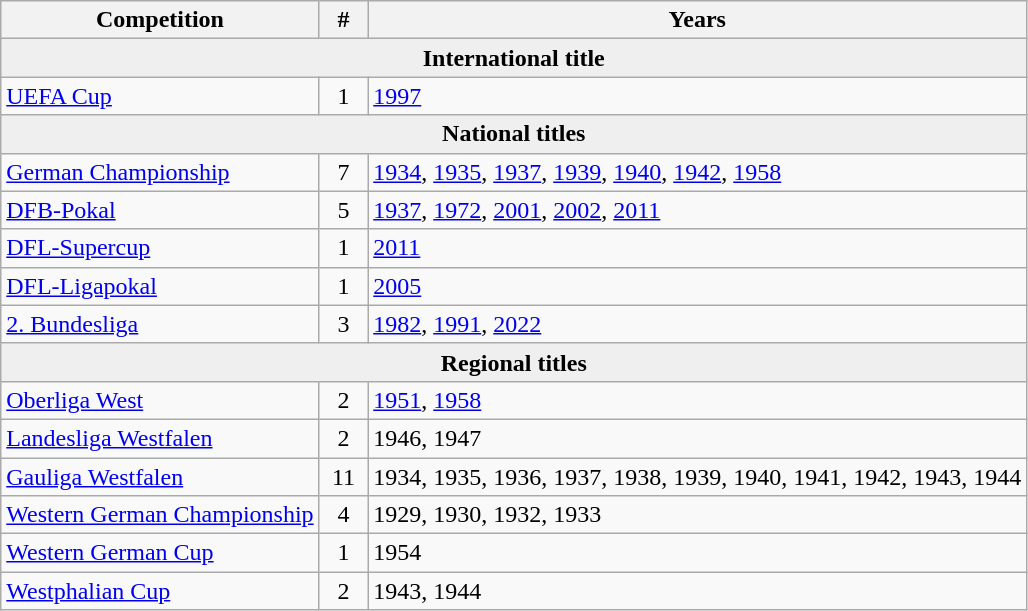<table class=wikitable>
<tr>
<th>Competition</th>
<th width=25>#</th>
<th>Years</th>
</tr>
<tr>
<td bgcolor=efefef align=center colspan=3><strong>International title</strong></td>
</tr>
<tr>
<td><a href='#'>UEFA Cup</a></td>
<td align=center>1</td>
<td><a href='#'>1997</a></td>
</tr>
<tr>
<td bgcolor=efefef align=center colspan=3><strong>National titles</strong></td>
</tr>
<tr>
<td><a href='#'>German Championship</a></td>
<td align=center>7</td>
<td><a href='#'>1934</a>, <a href='#'>1935</a>, <a href='#'>1937</a>, <a href='#'>1939</a>, <a href='#'>1940</a>, <a href='#'>1942</a>, <a href='#'>1958</a></td>
</tr>
<tr>
<td><a href='#'>DFB-Pokal</a></td>
<td align=center>5</td>
<td><a href='#'>1937</a>, <a href='#'>1972</a>, <a href='#'>2001</a>, <a href='#'>2002</a>, <a href='#'>2011</a></td>
</tr>
<tr>
<td><a href='#'>DFL-Supercup</a></td>
<td align=center>1</td>
<td><a href='#'>2011</a></td>
</tr>
<tr>
<td><a href='#'>DFL-Ligapokal</a></td>
<td align=center>1</td>
<td><a href='#'>2005</a></td>
</tr>
<tr>
<td><a href='#'>2. Bundesliga</a></td>
<td align=center>3</td>
<td><a href='#'>1982</a>, <a href='#'>1991</a>, <a href='#'>2022</a></td>
</tr>
<tr>
<td bgcolor=efefef align=center colspan=3><strong>Regional titles</strong></td>
</tr>
<tr>
<td><a href='#'>Oberliga West</a></td>
<td align=center>2</td>
<td><a href='#'>1951</a>, <a href='#'>1958</a></td>
</tr>
<tr>
<td><a href='#'>Landesliga Westfalen</a></td>
<td align=center>2</td>
<td>1946, 1947</td>
</tr>
<tr>
<td><a href='#'>Gauliga Westfalen</a></td>
<td align=center>11</td>
<td>1934, 1935, 1936, 1937, 1938, 1939, 1940, 1941, 1942, 1943, 1944</td>
</tr>
<tr>
<td><a href='#'>Western German Championship</a></td>
<td align=center>4</td>
<td>1929, 1930, 1932, 1933</td>
</tr>
<tr>
<td><a href='#'>Western German Cup</a></td>
<td align=center>1</td>
<td>1954</td>
</tr>
<tr>
<td><a href='#'>Westphalian Cup</a></td>
<td align=center>2</td>
<td>1943, 1944</td>
</tr>
</table>
